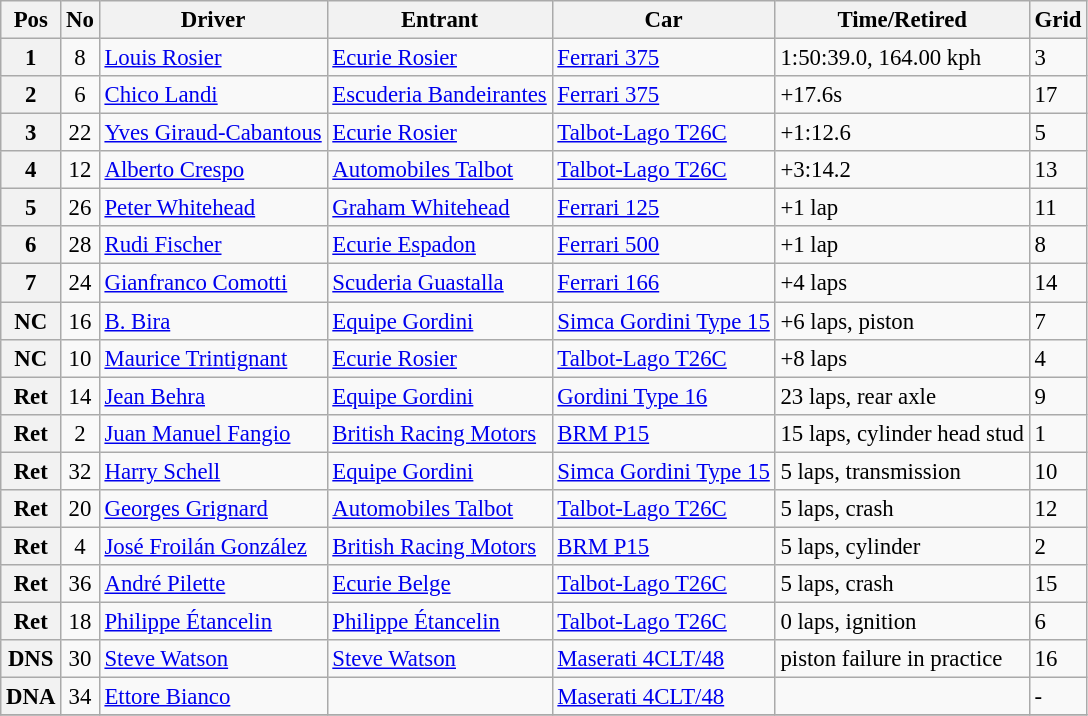<table class="wikitable" style="font-size: 95%;">
<tr>
<th>Pos</th>
<th>No</th>
<th>Driver</th>
<th>Entrant</th>
<th>Car</th>
<th>Time/Retired</th>
<th>Grid</th>
</tr>
<tr>
<th>1</th>
<td align="center">8</td>
<td> <a href='#'>Louis Rosier</a></td>
<td><a href='#'>Ecurie Rosier</a></td>
<td><a href='#'>Ferrari 375</a></td>
<td>1:50:39.0, 164.00 kph</td>
<td>3</td>
</tr>
<tr>
<th>2</th>
<td align="center">6</td>
<td> <a href='#'>Chico Landi</a></td>
<td><a href='#'>Escuderia Bandeirantes</a></td>
<td><a href='#'>Ferrari 375</a></td>
<td>+17.6s</td>
<td>17</td>
</tr>
<tr>
<th>3</th>
<td align="center">22</td>
<td> <a href='#'>Yves Giraud-Cabantous</a></td>
<td><a href='#'>Ecurie Rosier</a></td>
<td><a href='#'>Talbot-Lago T26C</a></td>
<td>+1:12.6</td>
<td>5</td>
</tr>
<tr>
<th>4</th>
<td align="center">12</td>
<td> <a href='#'>Alberto Crespo</a></td>
<td><a href='#'>Automobiles Talbot</a></td>
<td><a href='#'>Talbot-Lago T26C</a></td>
<td>+3:14.2</td>
<td>13</td>
</tr>
<tr>
<th>5</th>
<td align="center">26</td>
<td> <a href='#'>Peter Whitehead</a></td>
<td><a href='#'>Graham Whitehead</a></td>
<td><a href='#'>Ferrari 125</a></td>
<td>+1 lap</td>
<td>11</td>
</tr>
<tr>
<th>6</th>
<td align="center">28</td>
<td> <a href='#'>Rudi Fischer</a></td>
<td><a href='#'>Ecurie Espadon</a></td>
<td><a href='#'>Ferrari 500</a></td>
<td>+1 lap</td>
<td>8</td>
</tr>
<tr>
<th>7</th>
<td align="center">24</td>
<td> <a href='#'>Gianfranco Comotti</a></td>
<td><a href='#'>Scuderia Guastalla</a></td>
<td><a href='#'>Ferrari 166</a></td>
<td>+4 laps</td>
<td>14</td>
</tr>
<tr>
<th>NC</th>
<td align="center">16</td>
<td> <a href='#'>B. Bira</a></td>
<td><a href='#'>Equipe Gordini</a></td>
<td><a href='#'>Simca Gordini Type 15</a></td>
<td>+6 laps, piston</td>
<td>7</td>
</tr>
<tr>
<th>NC</th>
<td align="center">10</td>
<td> <a href='#'>Maurice Trintignant</a></td>
<td><a href='#'>Ecurie Rosier</a></td>
<td><a href='#'>Talbot-Lago T26C</a></td>
<td>+8 laps</td>
<td>4</td>
</tr>
<tr>
<th>Ret</th>
<td align="center">14</td>
<td> <a href='#'>Jean Behra</a></td>
<td><a href='#'>Equipe Gordini</a></td>
<td><a href='#'>Gordini Type 16</a></td>
<td>23 laps, rear axle</td>
<td>9</td>
</tr>
<tr>
<th>Ret</th>
<td align="center">2</td>
<td> <a href='#'>Juan Manuel Fangio</a></td>
<td><a href='#'>British Racing Motors</a></td>
<td><a href='#'>BRM P15</a></td>
<td>15 laps, cylinder head stud</td>
<td>1</td>
</tr>
<tr>
<th>Ret</th>
<td align="center">32</td>
<td> <a href='#'>Harry Schell</a></td>
<td><a href='#'>Equipe Gordini</a></td>
<td><a href='#'>Simca Gordini Type 15</a></td>
<td>5 laps, transmission</td>
<td>10</td>
</tr>
<tr>
<th>Ret</th>
<td align="center">20</td>
<td> <a href='#'>Georges Grignard</a></td>
<td><a href='#'>Automobiles Talbot</a></td>
<td><a href='#'>Talbot-Lago T26C</a></td>
<td>5 laps, crash</td>
<td>12</td>
</tr>
<tr>
<th>Ret</th>
<td align="center">4</td>
<td> <a href='#'>José Froilán González</a></td>
<td><a href='#'>British Racing Motors</a></td>
<td><a href='#'>BRM P15</a></td>
<td>5 laps, cylinder</td>
<td>2</td>
</tr>
<tr>
<th>Ret</th>
<td align="center">36</td>
<td> <a href='#'>André Pilette</a></td>
<td><a href='#'>Ecurie Belge</a></td>
<td><a href='#'>Talbot-Lago T26C</a></td>
<td>5 laps, crash</td>
<td>15</td>
</tr>
<tr>
<th>Ret</th>
<td align="center">18</td>
<td> <a href='#'>Philippe Étancelin</a></td>
<td><a href='#'>Philippe Étancelin</a></td>
<td><a href='#'>Talbot-Lago T26C</a></td>
<td>0 laps, ignition</td>
<td>6</td>
</tr>
<tr>
<th>DNS</th>
<td align="center">30</td>
<td> <a href='#'>Steve Watson</a></td>
<td><a href='#'>Steve Watson</a></td>
<td><a href='#'>Maserati 4CLT/48</a></td>
<td>piston failure in practice</td>
<td>16</td>
</tr>
<tr>
<th>DNA</th>
<td align="center">34</td>
<td> <a href='#'>Ettore Bianco</a></td>
<td></td>
<td><a href='#'>Maserati 4CLT/48</a></td>
<td></td>
<td>-</td>
</tr>
<tr>
</tr>
</table>
